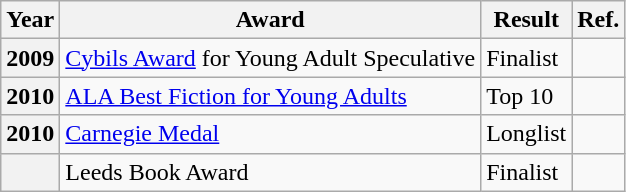<table class="wikitable sortable mw-collapsible">
<tr>
<th>Year</th>
<th>Award</th>
<th>Result</th>
<th>Ref.</th>
</tr>
<tr>
<th>2009</th>
<td><a href='#'>Cybils Award</a> for Young Adult Speculative</td>
<td>Finalist</td>
<td></td>
</tr>
<tr>
<th>2010</th>
<td><a href='#'>ALA Best Fiction for Young Adults</a></td>
<td>Top 10</td>
<td></td>
</tr>
<tr>
<th>2010</th>
<td><a href='#'>Carnegie Medal</a></td>
<td>Longlist</td>
<td></td>
</tr>
<tr>
<th></th>
<td>Leeds Book Award</td>
<td>Finalist</td>
<td></td>
</tr>
</table>
